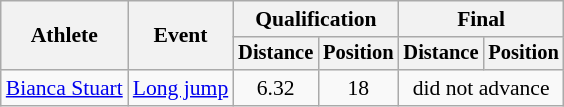<table class=wikitable style="font-size:90%">
<tr>
<th rowspan="2">Athlete</th>
<th rowspan="2">Event</th>
<th colspan="2">Qualification</th>
<th colspan="2">Final</th>
</tr>
<tr style="font-size:95%">
<th>Distance</th>
<th>Position</th>
<th>Distance</th>
<th>Position</th>
</tr>
<tr align=center>
<td align=left><a href='#'>Bianca Stuart</a></td>
<td align=left><a href='#'>Long jump</a></td>
<td>6.32</td>
<td>18</td>
<td colspan=2>did not advance</td>
</tr>
</table>
